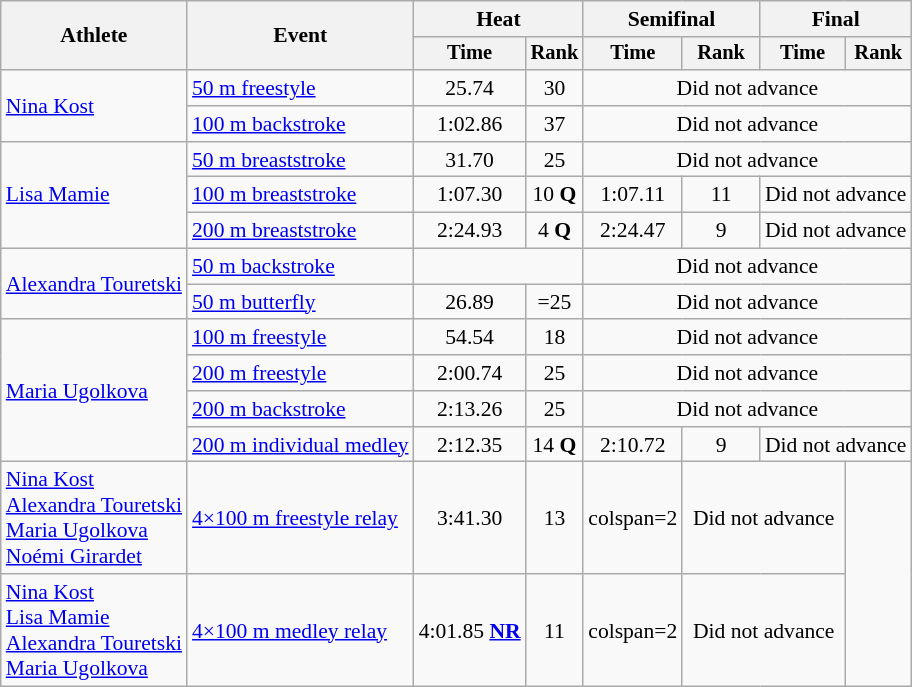<table class="wikitable" style="text-align:center; font-size:90%">
<tr>
<th rowspan="2">Athlete</th>
<th rowspan="2">Event</th>
<th colspan="2">Heat</th>
<th colspan="2">Semifinal</th>
<th colspan="2">Final</th>
</tr>
<tr style="font-size:95%">
<th>Time</th>
<th>Rank</th>
<th>Time</th>
<th>Rank</th>
<th>Time</th>
<th>Rank</th>
</tr>
<tr>
<td align=left rowspan=2><a href='#'>Nina Kost</a></td>
<td align=left><a href='#'>50 m freestyle</a></td>
<td>25.74</td>
<td>30</td>
<td colspan=4>Did not advance</td>
</tr>
<tr>
<td align=left><a href='#'>100 m backstroke</a></td>
<td>1:02.86</td>
<td>37</td>
<td colspan=4>Did not advance</td>
</tr>
<tr>
<td align=left rowspan=3><a href='#'>Lisa Mamie</a></td>
<td align=left><a href='#'>50 m breaststroke</a></td>
<td>31.70</td>
<td>25</td>
<td colspan=4>Did not advance</td>
</tr>
<tr>
<td align=left><a href='#'>100 m breaststroke</a></td>
<td>1:07.30</td>
<td>10 <strong>Q</strong></td>
<td>1:07.11</td>
<td>11</td>
<td colspan=2>Did not advance</td>
</tr>
<tr>
<td align=left><a href='#'>200 m breaststroke</a></td>
<td>2:24.93</td>
<td>4 <strong>Q</strong></td>
<td>2:24.47</td>
<td>9</td>
<td colspan=2>Did not advance</td>
</tr>
<tr>
<td align=left rowspan=2><a href='#'>Alexandra Touretski</a></td>
<td align=left><a href='#'>50 m backstroke</a></td>
<td colspan=2></td>
<td colspan=4>Did not advance</td>
</tr>
<tr>
<td align=left><a href='#'>50 m butterfly</a></td>
<td>26.89</td>
<td>=25</td>
<td colspan=4>Did not advance</td>
</tr>
<tr>
<td align=left rowspan=4><a href='#'>Maria Ugolkova</a></td>
<td align=left><a href='#'>100 m freestyle</a></td>
<td>54.54</td>
<td>18</td>
<td colspan=4>Did not advance</td>
</tr>
<tr>
<td align=left><a href='#'>200 m freestyle</a></td>
<td>2:00.74</td>
<td>25</td>
<td colspan=4>Did not advance</td>
</tr>
<tr>
<td align=left><a href='#'>200 m backstroke</a></td>
<td>2:13.26</td>
<td>25</td>
<td colspan=4>Did not advance</td>
</tr>
<tr>
<td align=left><a href='#'>200 m individual medley</a></td>
<td>2:12.35</td>
<td>14 <strong>Q</strong></td>
<td>2:10.72</td>
<td>9</td>
<td colspan=4>Did not advance</td>
</tr>
<tr>
<td align=left><a href='#'>Nina Kost</a><br><a href='#'>Alexandra Touretski</a><br><a href='#'>Maria Ugolkova</a><br><a href='#'>Noémi Girardet</a></td>
<td align=left><a href='#'>4×100 m freestyle relay</a></td>
<td>3:41.30</td>
<td>13</td>
<td>colspan=2 </td>
<td colspan=2>Did not advance</td>
</tr>
<tr>
<td align=left><a href='#'>Nina Kost</a><br><a href='#'>Lisa Mamie</a><br><a href='#'>Alexandra Touretski</a><br><a href='#'>Maria Ugolkova</a></td>
<td align=left><a href='#'>4×100 m medley relay</a></td>
<td>4:01.85 <strong><a href='#'>NR</a></strong></td>
<td>11</td>
<td>colspan=2 </td>
<td colspan=2>Did not advance</td>
</tr>
</table>
